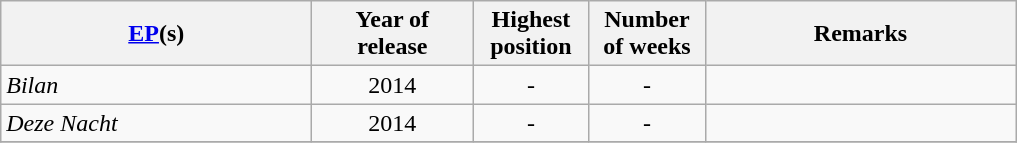<table class="wikitable" style="text-align: center">
<tr>
<th style="width:200px;"><a href='#'>EP</a>(s)</th>
<th style="width:100px;">Year of<br>release</th>
<th style="width:70px;">Highest<br>position</th>
<th style="width:70px;">Number<br>of weeks</th>
<th style="width:200px;">Remarks</th>
</tr>
<tr>
<td align="left"><em>Bilan</em></td>
<td>2014</td>
<td>-</td>
<td>-</td>
<td></td>
</tr>
<tr>
<td align="left"><em>Deze Nacht</em></td>
<td>2014</td>
<td>-</td>
<td>-</td>
<td></td>
</tr>
<tr>
</tr>
</table>
